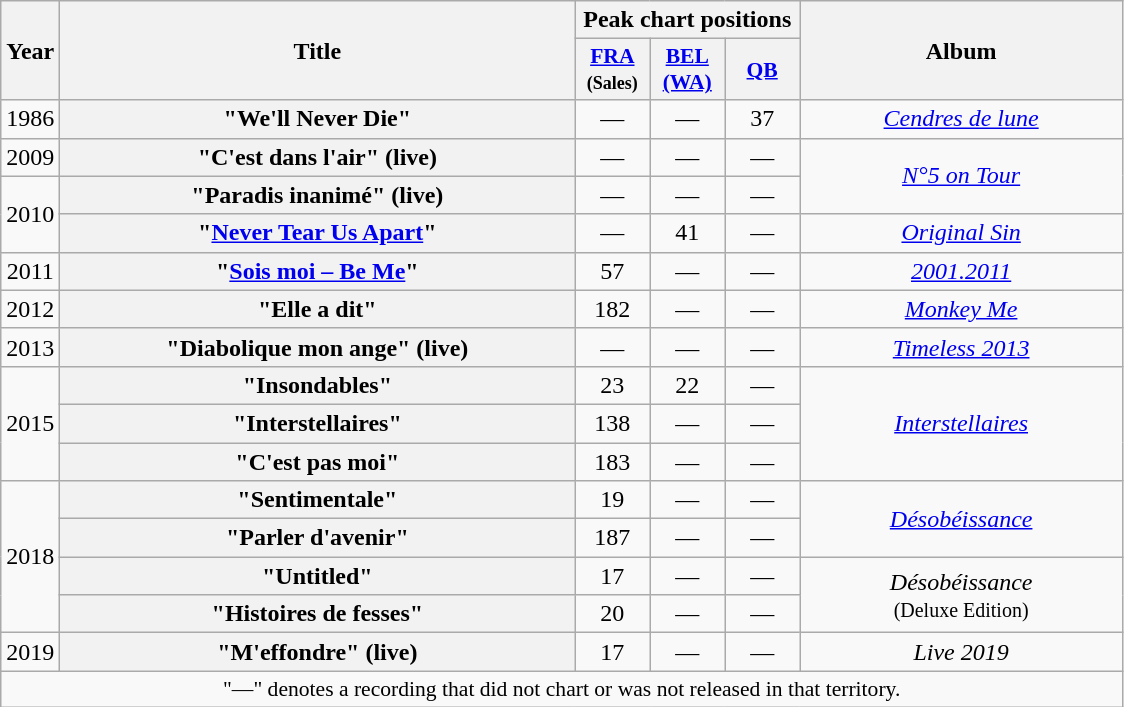<table class="wikitable plainrowheaders" style="text-align:center;">
<tr>
<th scope="col" rowspan="2">Year</th>
<th scope="col" rowspan="2" style="width:21em;">Title</th>
<th scope="col" colspan="3">Peak chart positions</th>
<th scope="col" rowspan="2" style="width:13em;">Album</th>
</tr>
<tr>
<th scope="col" style="width:3em;font-size:90%;"><a href='#'>FRA</a><br><small>(Sales)</small><br></th>
<th scope="col" style="width:3em;font-size:90%;"><a href='#'>BEL (WA)</a><br></th>
<th scope="col" style="width:3em;font-size:90%;"><a href='#'>QB</a><br></th>
</tr>
<tr>
<td>1986</td>
<th scope="row">"We'll Never Die"</th>
<td>—</td>
<td>—</td>
<td>37</td>
<td><em><a href='#'>Cendres de lune</a></em></td>
</tr>
<tr>
<td>2009</td>
<th scope="row">"C'est dans l'air" (live)</th>
<td>—</td>
<td>—</td>
<td>—</td>
<td rowspan="2"><em><a href='#'>N°5 on Tour</a></em></td>
</tr>
<tr>
<td rowspan="2">2010</td>
<th scope="row">"Paradis inanimé" (live)</th>
<td>—</td>
<td>—</td>
<td>—</td>
</tr>
<tr>
<th scope="row">"<a href='#'>Never Tear Us Apart</a>"<br></th>
<td>—</td>
<td>41</td>
<td>—</td>
<td><em><a href='#'>Original Sin</a></em></td>
</tr>
<tr>
<td>2011</td>
<th scope="row">"<a href='#'>Sois moi – Be Me</a>"</th>
<td>57</td>
<td>—</td>
<td>—</td>
<td><em><a href='#'>2001.2011</a></em></td>
</tr>
<tr>
<td>2012</td>
<th scope="row">"Elle a dit"</th>
<td>182</td>
<td>—</td>
<td>—</td>
<td><em><a href='#'>Monkey Me</a></em></td>
</tr>
<tr>
<td>2013</td>
<th scope="row">"Diabolique mon ange" (live)</th>
<td>—</td>
<td>—</td>
<td>—</td>
<td><em><a href='#'>Timeless 2013</a></em></td>
</tr>
<tr>
<td rowspan="3">2015</td>
<th scope="row">"Insondables"</th>
<td>23</td>
<td>22</td>
<td>—</td>
<td rowspan="3"><em><a href='#'>Interstellaires</a></em></td>
</tr>
<tr>
<th scope="row">"Interstellaires"</th>
<td>138</td>
<td>—</td>
<td>—</td>
</tr>
<tr>
<th scope="row">"C'est pas moi"</th>
<td>183</td>
<td>—</td>
<td>—</td>
</tr>
<tr>
<td rowspan="4">2018</td>
<th scope="row">"Sentimentale"</th>
<td>19</td>
<td>—</td>
<td>—</td>
<td rowspan="2"><em><a href='#'>Désobéissance</a></em></td>
</tr>
<tr>
<th scope="row">"Parler d'avenir"</th>
<td>187</td>
<td>—</td>
<td>—</td>
</tr>
<tr>
<th scope="row">"Untitled"</th>
<td>17</td>
<td>—</td>
<td>—</td>
<td rowspan= "2"><em>Désobéissance</em> <br><small>(Deluxe Edition)</small></td>
</tr>
<tr>
<th scope="row">"Histoires de fesses"</th>
<td>20</td>
<td>—</td>
<td>—</td>
</tr>
<tr>
<td>2019</td>
<th scope="row">"M'effondre" (live)</th>
<td>17</td>
<td>—</td>
<td>—</td>
<td><em>Live 2019</em></td>
</tr>
<tr>
<td colspan="15" style="font-size:90%">"—" denotes a recording that did not chart or was not released in that territory.</td>
</tr>
</table>
